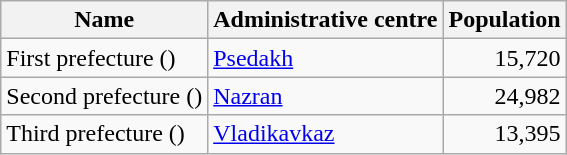<table class="wikitable sortable">
<tr>
<th>Name</th>
<th>Administrative centre</th>
<th>Population</th>
</tr>
<tr>
<td>First prefecture ()</td>
<td><a href='#'>Psedakh</a></td>
<td align="right">15,720</td>
</tr>
<tr>
<td>Second prefecture ()</td>
<td><a href='#'>Nazran</a></td>
<td align="right">24,982</td>
</tr>
<tr>
<td>Third prefecture ()</td>
<td><a href='#'>Vladikavkaz</a></td>
<td align="right">13,395</td>
</tr>
</table>
